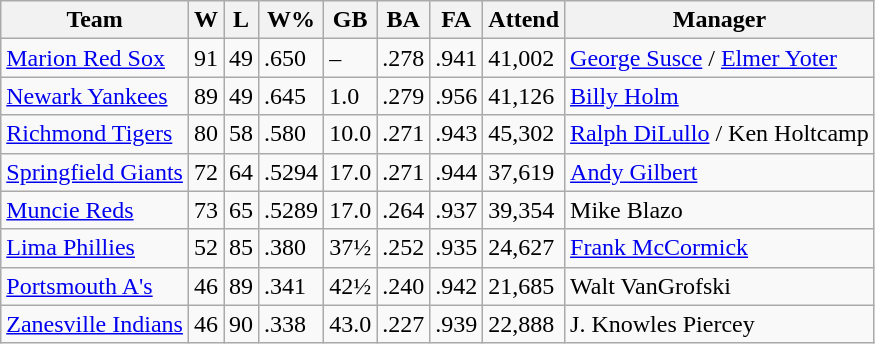<table class="wikitable">
<tr>
<th>Team</th>
<th>W</th>
<th>L</th>
<th>W%</th>
<th>GB</th>
<th>BA</th>
<th>FA</th>
<th>Attend</th>
<th>Manager</th>
</tr>
<tr>
<td><a href='#'>Marion Red Sox</a></td>
<td>91</td>
<td>49</td>
<td>.650</td>
<td>–</td>
<td>.278</td>
<td>.941</td>
<td>41,002</td>
<td><a href='#'>George Susce</a> / <a href='#'>Elmer Yoter</a></td>
</tr>
<tr>
<td><a href='#'>Newark Yankees</a></td>
<td>89</td>
<td>49</td>
<td>.645</td>
<td>1.0</td>
<td>.279</td>
<td>.956</td>
<td>41,126</td>
<td><a href='#'>Billy Holm</a></td>
</tr>
<tr>
<td><a href='#'>Richmond Tigers</a></td>
<td>80</td>
<td>58</td>
<td>.580</td>
<td>10.0</td>
<td>.271</td>
<td>.943</td>
<td>45,302</td>
<td><a href='#'>Ralph DiLullo</a> / Ken Holtcamp</td>
</tr>
<tr>
<td><a href='#'>Springfield Giants</a></td>
<td>72</td>
<td>64</td>
<td>.5294</td>
<td>17.0</td>
<td>.271</td>
<td>.944</td>
<td>37,619</td>
<td><a href='#'>Andy Gilbert</a></td>
</tr>
<tr>
<td><a href='#'>Muncie Reds</a></td>
<td>73</td>
<td>65</td>
<td>.5289</td>
<td>17.0</td>
<td>.264</td>
<td>.937</td>
<td>39,354</td>
<td>Mike Blazo</td>
</tr>
<tr>
<td><a href='#'>Lima Phillies</a></td>
<td>52</td>
<td>85</td>
<td>.380</td>
<td>37½</td>
<td>.252</td>
<td>.935</td>
<td>24,627</td>
<td><a href='#'>Frank McCormick</a></td>
</tr>
<tr>
<td><a href='#'>Portsmouth A's</a></td>
<td>46</td>
<td>89</td>
<td>.341</td>
<td>42½</td>
<td>.240</td>
<td>.942</td>
<td>21,685</td>
<td>Walt VanGrofski</td>
</tr>
<tr>
<td><a href='#'>Zanesville Indians</a></td>
<td>46</td>
<td>90</td>
<td>.338</td>
<td>43.0</td>
<td>.227</td>
<td>.939</td>
<td>22,888</td>
<td>J. Knowles Piercey</td>
</tr>
</table>
